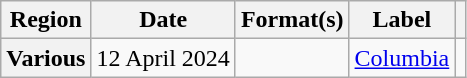<table class="wikitable plainrowheaders">
<tr>
<th scope="col">Region</th>
<th scope="col">Date</th>
<th scope="col">Format(s)</th>
<th scope="col">Label</th>
<th scope="col"></th>
</tr>
<tr>
<th scope="row">Various</th>
<td>12 April 2024</td>
<td></td>
<td><a href='#'>Columbia</a></td>
<td align="center"></td>
</tr>
</table>
